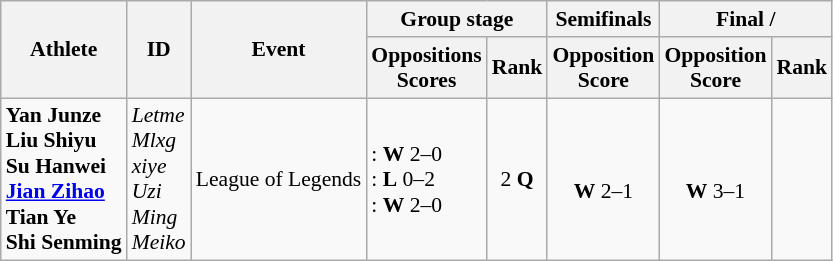<table class=wikitable style="font-size:90%; text-align:center;">
<tr>
<th rowspan=2>Athlete</th>
<th rowspan=2>ID</th>
<th rowspan=2>Event</th>
<th colspan=2>Group stage</th>
<th>Semifinals</th>
<th colspan=2>Final / </th>
</tr>
<tr>
<th>Oppositions<br>Scores</th>
<th>Rank</th>
<th>Opposition<br>Score</th>
<th>Opposition<br>Score</th>
<th>Rank</th>
</tr>
<tr>
<td align=left><strong>Yan Junze<br>Liu Shiyu<br>Su Hanwei<br><a href='#'>Jian Zihao</a><br>Tian Ye<br>Shi Senming</strong></td>
<td align=left><em>Letme<br>Mlxg<br>xiye<br>Uzi<br>Ming<br>Meiko</em></td>
<td align=left>League of Legends</td>
<td align=left>: <strong>W</strong> 2–0<br>: <strong>L</strong> 0–2<br>: <strong>W</strong> 2–0</td>
<td>2 <strong>Q</strong></td>
<td><br><strong>W</strong> 2–1</td>
<td><br><strong>W</strong> 3–1</td>
<td></td>
</tr>
</table>
